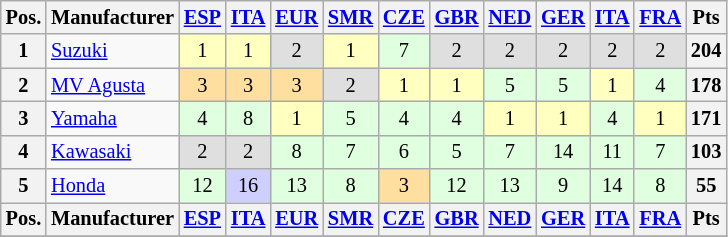<table class="wikitable" style="font-size: 85%; text-align: center">
<tr valign="top">
<th valign="middle">Pos.</th>
<th valign="middle">Manufacturer</th>
<th><a href='#'>ESP</a><br></th>
<th><a href='#'>ITA</a><br></th>
<th><a href='#'>EUR</a><br></th>
<th><a href='#'>SMR</a><br></th>
<th><a href='#'>CZE</a><br></th>
<th><a href='#'>GBR</a><br></th>
<th><a href='#'>NED</a><br></th>
<th><a href='#'>GER</a><br></th>
<th><a href='#'>ITA</a><br></th>
<th><a href='#'>FRA</a><br></th>
<th valign="middle">Pts</th>
</tr>
<tr>
<th>1</th>
<td align="left"> <a href='#'>Suzuki</a></td>
<td style="background-color:#ffffbf">1</td>
<td style="background-color:#ffffbf">1</td>
<td style="background-color:#dfdfdf">2</td>
<td style="background-color:#ffffbf">1</td>
<td style="background-color:#dfffdf">7</td>
<td style="background-color:#dfdfdf">2</td>
<td style="background-color:#dfdfdf">2</td>
<td style="background-color:#dfdfdf">2</td>
<td style="background-color:#dfdfdf">2</td>
<td style="background-color:#dfdfdf">2</td>
<th>204</th>
</tr>
<tr>
<th>2</th>
<td align="left"> <a href='#'>MV Agusta</a></td>
<td style="background-color:#ffdf9f">3</td>
<td style="background-color:#ffdf9f">3</td>
<td style="background-color:#ffdf9f">3</td>
<td style="background-color:#dfdfdf">2</td>
<td style="background-color:#ffffbf">1</td>
<td style="background-color:#ffffbf">1</td>
<td style="background-color:#dfffdf">5</td>
<td style="background-color:#dfffdf">5</td>
<td style="background-color:#ffffbf">1</td>
<td style="background-color:#dfffdf">4</td>
<th>178</th>
</tr>
<tr>
<th>3</th>
<td align="left"> <a href='#'>Yamaha</a></td>
<td style="background-color:#dfffdf">4</td>
<td style="background-color:#dfffdf">8</td>
<td style="background-color:#ffffbf">1</td>
<td style="background-color:#dfffdf">5</td>
<td style="background-color:#dfffdf">4</td>
<td style="background-color:#dfffdf">4</td>
<td style="background-color:#ffffbf">1</td>
<td style="background-color:#ffffbf">1</td>
<td style="background-color:#dfffdf">4</td>
<td style="background-color:#ffffbf">1</td>
<th>171</th>
</tr>
<tr>
<th>4</th>
<td align="left"> <a href='#'>Kawasaki</a></td>
<td style="background-color:#dfdfdf">2</td>
<td style="background-color:#dfdfdf">2</td>
<td style="background-color:#dfffdf">8</td>
<td style="background-color:#dfffdf">7</td>
<td style="background-color:#dfffdf">6</td>
<td style="background-color:#dfffdf">5</td>
<td style="background-color:#dfffdf">7</td>
<td style="background-color:#dfffdf">14</td>
<td style="background-color:#dfffdf">11</td>
<td style="background-color:#dfffdf">7</td>
<th>103</th>
</tr>
<tr>
<th>5</th>
<td align="left"> <a href='#'>Honda</a></td>
<td style="background-color:#dfffdf">12</td>
<td style="background-color:#cfcfff">16</td>
<td style="background-color:#dfffdf">13</td>
<td style="background-color:#dfffdf">8</td>
<td style="background-color:#ffdf9f">3</td>
<td style="background-color:#dfffdf">12</td>
<td style="background-color:#dfffdf">13</td>
<td style="background-color:#dfffdf">9</td>
<td style="background-color:#dfffdf">14</td>
<td style="background-color:#dfffdf">8</td>
<th>55</th>
</tr>
<tr valign="top">
<th valign="middle">Pos.</th>
<th valign="middle">Manufacturer</th>
<th><a href='#'>ESP</a><br></th>
<th><a href='#'>ITA</a><br></th>
<th><a href='#'>EUR</a><br></th>
<th><a href='#'>SMR</a><br></th>
<th><a href='#'>CZE</a><br></th>
<th><a href='#'>GBR</a><br></th>
<th><a href='#'>NED</a><br></th>
<th><a href='#'>GER</a><br></th>
<th><a href='#'>ITA</a><br></th>
<th><a href='#'>FRA</a><br></th>
<th valign="middle">Pts</th>
</tr>
<tr>
</tr>
</table>
